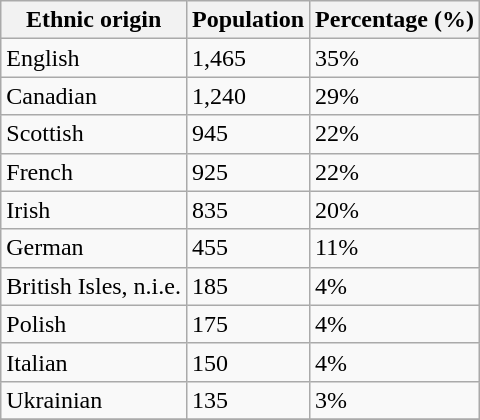<table class="wikitable">
<tr>
<th>Ethnic origin</th>
<th>Population</th>
<th>Percentage (%)</th>
</tr>
<tr>
<td>English</td>
<td>1,465</td>
<td>35%</td>
</tr>
<tr>
<td>Canadian</td>
<td>1,240</td>
<td>29%</td>
</tr>
<tr>
<td>Scottish</td>
<td>945</td>
<td>22%</td>
</tr>
<tr>
<td>French</td>
<td>925</td>
<td>22%</td>
</tr>
<tr>
<td>Irish</td>
<td>835</td>
<td>20%</td>
</tr>
<tr>
<td>German</td>
<td>455</td>
<td>11%</td>
</tr>
<tr>
<td>British Isles, n.i.e.</td>
<td>185</td>
<td>4%</td>
</tr>
<tr>
<td>Polish</td>
<td>175</td>
<td>4%</td>
</tr>
<tr>
<td>Italian</td>
<td>150</td>
<td>4%</td>
</tr>
<tr>
<td>Ukrainian</td>
<td>135</td>
<td>3%</td>
</tr>
<tr>
</tr>
</table>
